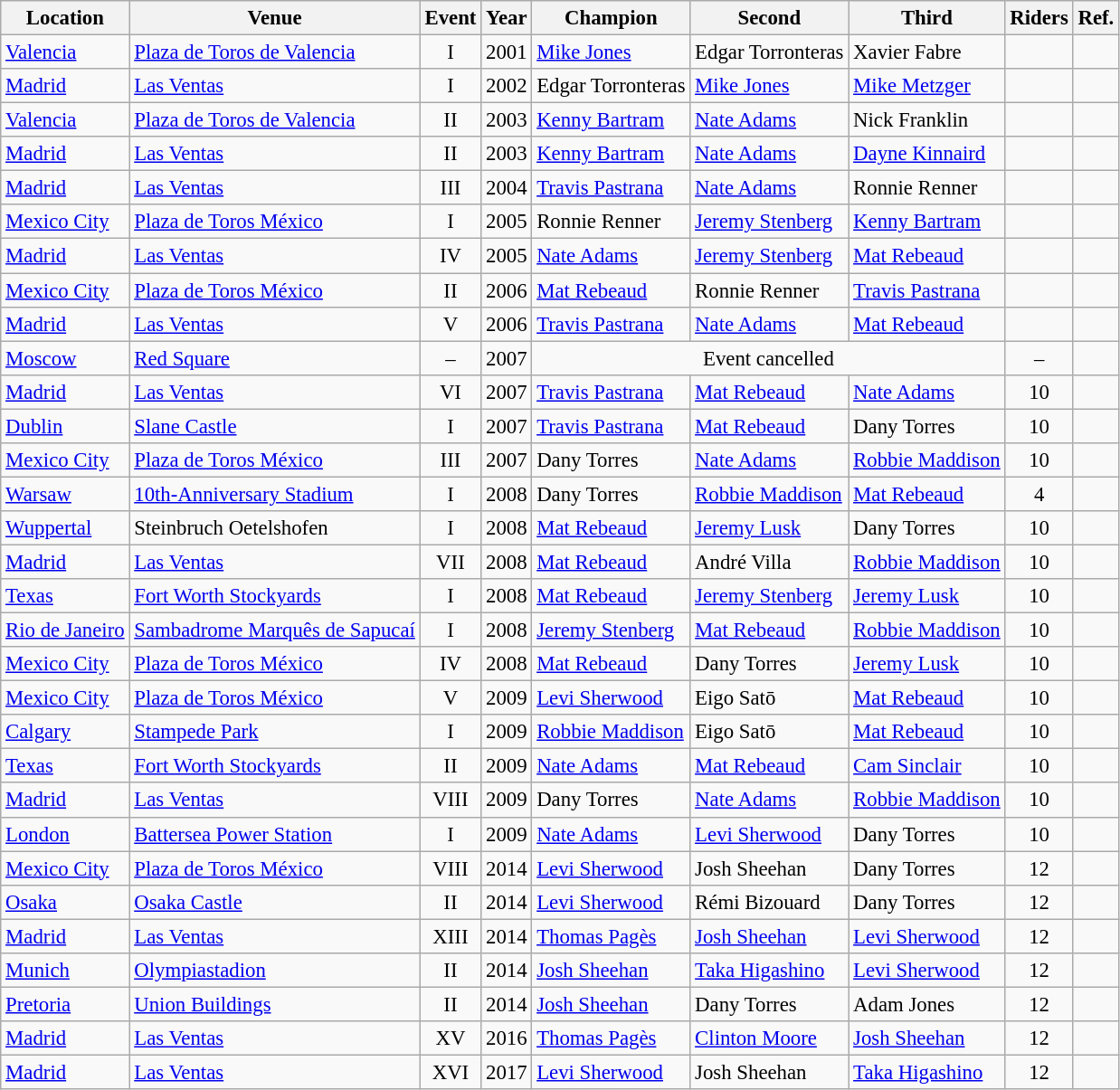<table class = "wikitable" style="font-size:95%">
<tr>
<th>Location</th>
<th>Venue</th>
<th>Event</th>
<th>Year</th>
<th> Champion</th>
<th> Second</th>
<th> Third</th>
<th>Riders</th>
<th>Ref.</th>
</tr>
<tr>
<td><a href='#'>Valencia</a></td>
<td><a href='#'>Plaza de Toros de Valencia</a></td>
<td align=center>I</td>
<td align=center>2001</td>
<td><a href='#'>Mike Jones</a> </td>
<td>Edgar Torronteras </td>
<td>Xavier Fabre </td>
<td align=center></td>
<td align=center></td>
</tr>
<tr>
<td><a href='#'>Madrid</a></td>
<td><a href='#'>Las Ventas</a></td>
<td align=center>I</td>
<td align=center>2002</td>
<td>Edgar Torronteras </td>
<td><a href='#'>Mike Jones</a> </td>
<td><a href='#'>Mike Metzger</a> </td>
<td align=center></td>
<td align=center></td>
</tr>
<tr>
<td><a href='#'>Valencia</a></td>
<td><a href='#'>Plaza de Toros de Valencia</a></td>
<td align=center>II</td>
<td align=center>2003</td>
<td><a href='#'>Kenny Bartram</a> </td>
<td><a href='#'>Nate Adams</a> </td>
<td>Nick Franklin </td>
<td align=center></td>
<td align=center></td>
</tr>
<tr>
<td><a href='#'>Madrid</a></td>
<td><a href='#'>Las Ventas</a></td>
<td align=center>II</td>
<td align=center>2003</td>
<td><a href='#'>Kenny Bartram</a> </td>
<td><a href='#'>Nate Adams</a> </td>
<td><a href='#'>Dayne Kinnaird</a> </td>
<td align=center></td>
<td align=center></td>
</tr>
<tr>
<td><a href='#'>Madrid</a></td>
<td><a href='#'>Las Ventas</a></td>
<td align=center>III</td>
<td align=center>2004</td>
<td><a href='#'>Travis Pastrana</a> </td>
<td><a href='#'>Nate Adams</a> </td>
<td>Ronnie Renner </td>
<td align=center></td>
<td align=center></td>
</tr>
<tr>
<td><a href='#'>Mexico City</a></td>
<td><a href='#'>Plaza de Toros México</a></td>
<td align=center>I</td>
<td align=center>2005</td>
<td>Ronnie Renner </td>
<td><a href='#'>Jeremy Stenberg</a> </td>
<td><a href='#'>Kenny Bartram</a> </td>
<td align=center></td>
<td align=center></td>
</tr>
<tr>
<td><a href='#'>Madrid</a></td>
<td><a href='#'>Las Ventas</a></td>
<td align=center>IV</td>
<td align=center>2005</td>
<td><a href='#'>Nate Adams</a> </td>
<td><a href='#'>Jeremy Stenberg</a> </td>
<td><a href='#'>Mat Rebeaud</a> </td>
<td align=center></td>
<td align=center></td>
</tr>
<tr>
<td><a href='#'>Mexico City</a></td>
<td><a href='#'>Plaza de Toros México</a></td>
<td align=center>II</td>
<td align=center>2006</td>
<td><a href='#'>Mat Rebeaud</a> </td>
<td>Ronnie Renner </td>
<td><a href='#'>Travis Pastrana</a> </td>
<td align=center></td>
<td align=center></td>
</tr>
<tr>
<td><a href='#'>Madrid</a></td>
<td><a href='#'>Las Ventas</a></td>
<td align=center>V</td>
<td align=center>2006</td>
<td><a href='#'>Travis Pastrana</a> </td>
<td><a href='#'>Nate Adams</a> </td>
<td><a href='#'>Mat Rebeaud</a> </td>
<td align=center></td>
<td align=center></td>
</tr>
<tr>
<td><a href='#'>Moscow</a></td>
<td><a href='#'>Red Square</a></td>
<td align=center>–</td>
<td align=center>2007</td>
<td colspan=3 style="text-align:center;">Event cancelled</td>
<td align=center>–</td>
<td align=center></td>
</tr>
<tr>
<td><a href='#'>Madrid</a></td>
<td><a href='#'>Las Ventas</a></td>
<td align=center>VI</td>
<td align=center>2007</td>
<td><a href='#'>Travis Pastrana</a> </td>
<td><a href='#'>Mat Rebeaud</a> </td>
<td><a href='#'>Nate Adams</a> </td>
<td align=center>10</td>
<td align=center></td>
</tr>
<tr>
<td><a href='#'>Dublin</a></td>
<td><a href='#'>Slane Castle</a></td>
<td align=center>I</td>
<td align=center>2007</td>
<td><a href='#'>Travis Pastrana</a> </td>
<td><a href='#'>Mat Rebeaud</a> </td>
<td>Dany Torres </td>
<td align=center>10</td>
<td align=center></td>
</tr>
<tr>
<td><a href='#'>Mexico City</a></td>
<td><a href='#'>Plaza de Toros México</a></td>
<td align=center>III</td>
<td align=center>2007</td>
<td>Dany Torres </td>
<td><a href='#'>Nate Adams</a> </td>
<td><a href='#'>Robbie Maddison</a> </td>
<td align=center>10</td>
<td align=center></td>
</tr>
<tr>
<td><a href='#'>Warsaw</a></td>
<td><a href='#'>10th-Anniversary Stadium</a></td>
<td align=center>I</td>
<td align=center>2008</td>
<td>Dany Torres </td>
<td><a href='#'>Robbie Maddison</a> </td>
<td><a href='#'>Mat Rebeaud</a> </td>
<td align=center>4</td>
<td align=center></td>
</tr>
<tr>
<td><a href='#'>Wuppertal</a></td>
<td>Steinbruch Oetelshofen</td>
<td align=center>I</td>
<td align=center>2008</td>
<td><a href='#'>Mat Rebeaud</a> </td>
<td><a href='#'>Jeremy Lusk</a> </td>
<td>Dany Torres </td>
<td align=center>10</td>
<td align=center></td>
</tr>
<tr>
<td><a href='#'>Madrid</a></td>
<td><a href='#'>Las Ventas</a></td>
<td align=center>VII</td>
<td align=center>2008</td>
<td><a href='#'>Mat Rebeaud</a> </td>
<td>André Villa </td>
<td><a href='#'>Robbie Maddison</a> </td>
<td align=center>10</td>
<td align=center></td>
</tr>
<tr>
<td><a href='#'>Texas</a></td>
<td><a href='#'>Fort Worth Stockyards</a></td>
<td align=center>I</td>
<td align=center>2008</td>
<td><a href='#'>Mat Rebeaud</a> </td>
<td><a href='#'>Jeremy Stenberg</a> </td>
<td><a href='#'>Jeremy Lusk</a> </td>
<td align=center>10</td>
<td align=center></td>
</tr>
<tr>
<td><a href='#'>Rio de Janeiro</a></td>
<td><a href='#'>Sambadrome Marquês de Sapucaí</a></td>
<td align=center>I</td>
<td align=center>2008</td>
<td><a href='#'>Jeremy Stenberg</a> </td>
<td><a href='#'>Mat Rebeaud</a> </td>
<td><a href='#'>Robbie Maddison</a> </td>
<td align=center>10</td>
<td align=center></td>
</tr>
<tr>
<td><a href='#'>Mexico City</a></td>
<td><a href='#'>Plaza de Toros México</a></td>
<td align=center>IV</td>
<td align=center>2008</td>
<td><a href='#'>Mat Rebeaud</a> </td>
<td>Dany Torres </td>
<td><a href='#'>Jeremy Lusk</a> </td>
<td align=center>10</td>
<td align=center></td>
</tr>
<tr>
<td><a href='#'>Mexico City</a></td>
<td><a href='#'>Plaza de Toros México</a></td>
<td align=center>V</td>
<td align=center>2009</td>
<td><a href='#'>Levi Sherwood</a> </td>
<td>Eigo Satō </td>
<td><a href='#'>Mat Rebeaud</a> </td>
<td align=center>10</td>
<td align=center></td>
</tr>
<tr>
<td><a href='#'>Calgary</a></td>
<td><a href='#'>Stampede Park</a></td>
<td align=center>I</td>
<td align=center>2009</td>
<td><a href='#'>Robbie Maddison</a> </td>
<td>Eigo Satō </td>
<td><a href='#'>Mat Rebeaud</a> </td>
<td align=center>10</td>
<td align=center></td>
</tr>
<tr>
<td><a href='#'>Texas</a></td>
<td><a href='#'>Fort Worth Stockyards</a></td>
<td align=center>II</td>
<td align=center>2009</td>
<td><a href='#'>Nate Adams</a> </td>
<td><a href='#'>Mat Rebeaud</a> </td>
<td><a href='#'>Cam Sinclair</a> </td>
<td align=center>10</td>
<td align=center></td>
</tr>
<tr>
<td><a href='#'>Madrid</a></td>
<td><a href='#'>Las Ventas</a></td>
<td align=center>VIII</td>
<td align=center>2009</td>
<td>Dany Torres </td>
<td><a href='#'>Nate Adams</a> </td>
<td><a href='#'>Robbie Maddison</a> </td>
<td align=center>10</td>
<td align=center></td>
</tr>
<tr>
<td><a href='#'>London</a></td>
<td><a href='#'>Battersea Power Station</a></td>
<td align=center>I</td>
<td align=center>2009</td>
<td><a href='#'>Nate Adams</a> </td>
<td><a href='#'>Levi Sherwood</a> </td>
<td>Dany Torres </td>
<td align=center>10</td>
<td align=center></td>
</tr>
<tr>
<td><a href='#'>Mexico City</a></td>
<td><a href='#'>Plaza de Toros México</a></td>
<td align=center>VIII</td>
<td align=center>2014</td>
<td><a href='#'>Levi Sherwood</a> </td>
<td>Josh Sheehan </td>
<td>Dany Torres </td>
<td align=center>12</td>
<td align=center></td>
</tr>
<tr>
<td><a href='#'>Osaka</a></td>
<td><a href='#'>Osaka Castle</a></td>
<td align=center>II</td>
<td align=center>2014</td>
<td><a href='#'>Levi Sherwood</a> </td>
<td>Rémi Bizouard </td>
<td>Dany Torres </td>
<td align=center>12</td>
<td align=center></td>
</tr>
<tr>
<td><a href='#'>Madrid</a></td>
<td><a href='#'>Las Ventas</a></td>
<td align=center>XIII</td>
<td align=center>2014</td>
<td><a href='#'>Thomas Pagès</a> </td>
<td><a href='#'>Josh Sheehan</a> </td>
<td><a href='#'>Levi Sherwood</a> </td>
<td align=center>12</td>
<td align=center></td>
</tr>
<tr>
<td><a href='#'>Munich</a></td>
<td><a href='#'>Olympiastadion</a></td>
<td align=center>II</td>
<td align=center>2014</td>
<td><a href='#'>Josh Sheehan</a> </td>
<td><a href='#'>Taka Higashino</a> </td>
<td><a href='#'>Levi Sherwood</a> </td>
<td align=center>12</td>
<td align=center></td>
</tr>
<tr>
<td><a href='#'>Pretoria</a></td>
<td><a href='#'>Union Buildings</a></td>
<td align=center>II</td>
<td align=center>2014</td>
<td><a href='#'>Josh Sheehan</a> </td>
<td>Dany Torres </td>
<td>Adam Jones </td>
<td align=center>12</td>
<td align=center></td>
</tr>
<tr>
<td><a href='#'>Madrid</a></td>
<td><a href='#'>Las Ventas</a></td>
<td align=center>XV</td>
<td align=center>2016</td>
<td><a href='#'>Thomas Pagès</a> </td>
<td><a href='#'>Clinton Moore</a> </td>
<td><a href='#'>Josh Sheehan</a> </td>
<td align=center>12</td>
<td align=center></td>
</tr>
<tr>
<td><a href='#'>Madrid</a></td>
<td><a href='#'>Las Ventas</a></td>
<td align=center>XVI</td>
<td align=center>2017</td>
<td><a href='#'>Levi Sherwood</a> </td>
<td>Josh Sheehan </td>
<td><a href='#'>Taka Higashino</a> </td>
<td align=center>12</td>
<td align=center></td>
</tr>
</table>
